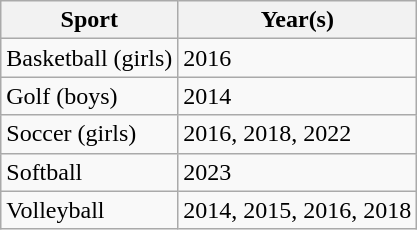<table class="wikitable">
<tr>
<th>Sport</th>
<th>Year(s)</th>
</tr>
<tr>
<td>Basketball (girls)</td>
<td>2016</td>
</tr>
<tr>
<td>Golf (boys)</td>
<td>2014</td>
</tr>
<tr>
<td>Soccer (girls)</td>
<td>2016, 2018, 2022</td>
</tr>
<tr>
<td>Softball</td>
<td>2023</td>
</tr>
<tr>
<td>Volleyball</td>
<td>2014, 2015, 2016, 2018</td>
</tr>
</table>
